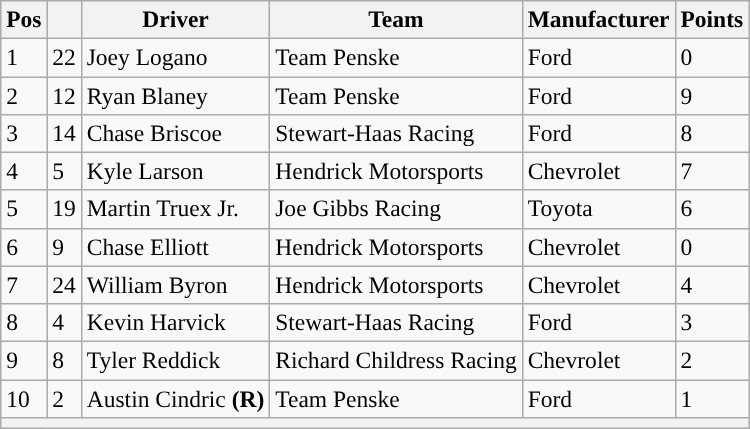<table class="wikitable" style="font-size:98%">
<tr>
<th>Pos</th>
<th></th>
<th>Driver</th>
<th>Team</th>
<th>Manufacturer</th>
<th>Points</th>
</tr>
<tr>
<td>1</td>
<td>22</td>
<td>Joey Logano</td>
<td>Team Penske</td>
<td>Ford</td>
<td>0</td>
</tr>
<tr>
<td>2</td>
<td>12</td>
<td>Ryan Blaney</td>
<td>Team Penske</td>
<td>Ford</td>
<td>9</td>
</tr>
<tr>
<td>3</td>
<td>14</td>
<td>Chase Briscoe</td>
<td>Stewart-Haas Racing</td>
<td>Ford</td>
<td>8</td>
</tr>
<tr>
<td>4</td>
<td>5</td>
<td>Kyle Larson</td>
<td>Hendrick Motorsports</td>
<td>Chevrolet</td>
<td>7</td>
</tr>
<tr>
<td>5</td>
<td>19</td>
<td>Martin Truex Jr.</td>
<td>Joe Gibbs Racing</td>
<td>Toyota</td>
<td>6</td>
</tr>
<tr>
<td>6</td>
<td>9</td>
<td>Chase Elliott</td>
<td>Hendrick Motorsports</td>
<td>Chevrolet</td>
<td>0</td>
</tr>
<tr>
<td>7</td>
<td>24</td>
<td>William Byron</td>
<td>Hendrick Motorsports</td>
<td>Chevrolet</td>
<td>4</td>
</tr>
<tr>
<td>8</td>
<td>4</td>
<td>Kevin Harvick</td>
<td>Stewart-Haas Racing</td>
<td>Ford</td>
<td>3</td>
</tr>
<tr>
<td>9</td>
<td>8</td>
<td>Tyler Reddick</td>
<td>Richard Childress Racing</td>
<td>Chevrolet</td>
<td>2</td>
</tr>
<tr>
<td>10</td>
<td>2</td>
<td>Austin Cindric <strong>(R)</strong></td>
<td>Team Penske</td>
<td>Ford</td>
<td>1</td>
</tr>
<tr>
<th colspan="6"></th>
</tr>
</table>
